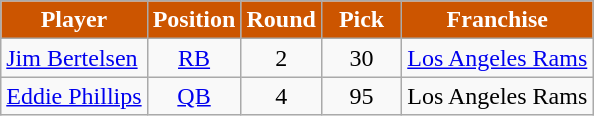<table class=wikitable style="text-align:center">
<tr style="background:#CC5500;color:#FFFFFF;">
<td><strong>Player</strong></td>
<td><strong>Position</strong></td>
<td><strong>Round</strong></td>
<td>  <strong>Pick</strong>  </td>
<td><strong>Franchise</strong></td>
</tr>
<tr>
<td align=left><a href='#'>Jim Bertelsen</a></td>
<td><a href='#'>RB</a></td>
<td>2</td>
<td>30</td>
<td align=left><a href='#'>Los Angeles Rams</a></td>
</tr>
<tr>
<td align=left><a href='#'>Eddie Phillips</a></td>
<td><a href='#'>QB</a></td>
<td>4</td>
<td>95</td>
<td align=left>Los Angeles Rams</td>
</tr>
</table>
